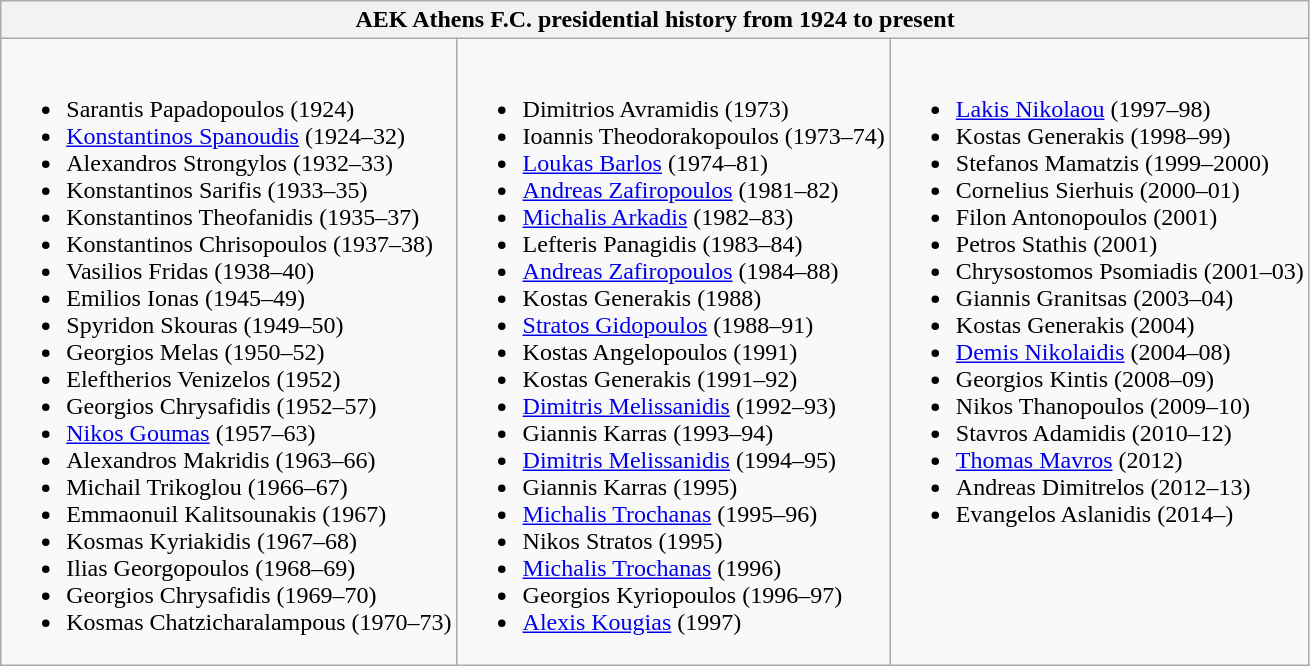<table class="wikitable centre" style="font-size:100%">
<tr>
<th scope=col colspan=3 align=center>AEK Athens F.C. presidential history from 1924 to present</th>
</tr>
<tr style="vertical-align: top;">
<td><br><ul><li>Sarantis Papadopoulos (1924)</li><li><a href='#'>Konstantinos Spanoudis</a> (1924–32)</li><li>Alexandros Strongylos (1932–33)</li><li>Konstantinos Sarifis (1933–35)</li><li>Konstantinos Theofanidis (1935–37)</li><li>Konstantinos Chrisopoulos (1937–38)</li><li>Vasilios Fridas (1938–40)</li><li>Emilios Ionas (1945–49)</li><li>Spyridon Skouras (1949–50)</li><li>Georgios Melas (1950–52)</li><li>Eleftherios Venizelos (1952)</li><li>Georgios Chrysafidis (1952–57)</li><li><a href='#'>Nikos Goumas</a> (1957–63)</li><li>Alexandros Makridis (1963–66)</li><li>Michail Trikoglou (1966–67)</li><li>Emmaonuil Kalitsounakis (1967)</li><li>Kosmas Kyriakidis (1967–68)</li><li>Ilias Georgopoulos (1968–69)</li><li>Georgios Chrysafidis (1969–70)</li><li>Kosmas Chatzicharalampous (1970–73)</li></ul></td>
<td><br><ul><li>Dimitrios Avramidis (1973)</li><li>Ioannis Theodorakopoulos (1973–74)</li><li><a href='#'>Loukas Barlos</a> (1974–81)</li><li><a href='#'>Andreas Zafiropoulos</a> (1981–82)</li><li><a href='#'>Michalis Arkadis</a> (1982–83)</li><li>Lefteris Panagidis (1983–84)</li><li><a href='#'>Andreas Zafiropoulos</a> (1984–88)</li><li>Kostas Generakis (1988)</li><li><a href='#'>Stratos Gidopoulos</a> (1988–91)</li><li>Kostas Angelopoulos (1991)</li><li>Kostas Generakis (1991–92)</li><li><a href='#'>Dimitris Melissanidis</a> (1992–93)</li><li>Giannis Karras (1993–94)</li><li><a href='#'>Dimitris Melissanidis</a> (1994–95)</li><li>Giannis Karras (1995)</li><li><a href='#'>Michalis Trochanas</a> (1995–96)</li><li>Nikos Stratos (1995)</li><li><a href='#'>Michalis Trochanas</a> (1996)</li><li>Georgios Kyriopoulos (1996–97)</li><li><a href='#'>Alexis Kougias</a> (1997)</li></ul></td>
<td><br><ul><li><a href='#'>Lakis Nikolaou</a> (1997–98)</li><li>Kostas Generakis (1998–99)</li><li>Stefanos Mamatzis (1999–2000)</li><li>Cornelius Sierhuis (2000–01)</li><li>Filon Antonopoulos (2001)</li><li>Petros Stathis (2001)</li><li>Chrysostomos Psomiadis (2001–03)</li><li>Giannis Granitsas (2003–04)</li><li>Kostas Generakis (2004)</li><li><a href='#'>Demis Nikolaidis</a> (2004–08)</li><li>Georgios Kintis (2008–09)</li><li>Nikos Thanopoulos (2009–10)</li><li>Stavros Adamidis (2010–12)</li><li><a href='#'>Thomas Mavros</a> (2012)</li><li>Andreas Dimitrelos (2012–13)</li><li>Evangelos Aslanidis (2014–)</li></ul></td>
</tr>
</table>
